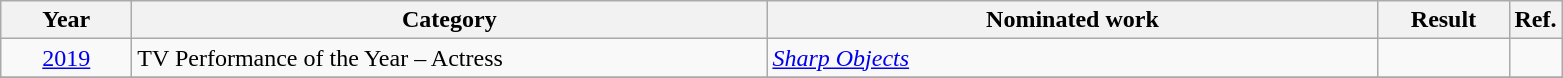<table class=wikitable>
<tr>
<th scope="col" style="width:5em;">Year</th>
<th scope="col" style="width:26em;">Category</th>
<th scope="col" style="width:25em;">Nominated work</th>
<th scope="col" style="width:5em;">Result</th>
<th>Ref.</th>
</tr>
<tr>
<td style="text-align:center;"><a href='#'>2019</a></td>
<td>TV Performance of the Year – Actress</td>
<td><em><a href='#'>Sharp Objects</a></em></td>
<td></td>
<td style="text-align:center;"></td>
</tr>
<tr>
</tr>
</table>
